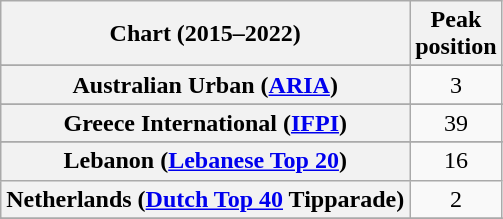<table class="wikitable sortable plainrowheaders" style="text-align:center">
<tr>
<th scope="col">Chart (2015–2022)</th>
<th scope="col">Peak<br>position</th>
</tr>
<tr>
</tr>
<tr>
<th scope="row">Australian Urban (<a href='#'>ARIA</a>)</th>
<td>3</td>
</tr>
<tr>
</tr>
<tr>
</tr>
<tr>
</tr>
<tr>
</tr>
<tr>
</tr>
<tr>
</tr>
<tr>
</tr>
<tr>
</tr>
<tr>
</tr>
<tr>
</tr>
<tr>
</tr>
<tr>
</tr>
<tr>
</tr>
<tr>
</tr>
<tr>
</tr>
<tr>
<th scope="row">Greece International (<a href='#'>IFPI</a>)</th>
<td>39</td>
</tr>
<tr>
</tr>
<tr>
</tr>
<tr>
</tr>
<tr>
</tr>
<tr>
<th scope="row">Lebanon (<a href='#'>Lebanese Top 20</a>)</th>
<td>16</td>
</tr>
<tr>
<th scope="row">Netherlands (<a href='#'>Dutch Top 40</a> Tipparade)</th>
<td>2</td>
</tr>
<tr>
</tr>
<tr>
</tr>
<tr>
</tr>
<tr>
</tr>
<tr>
</tr>
<tr>
</tr>
<tr>
</tr>
<tr>
</tr>
<tr>
</tr>
<tr>
</tr>
<tr>
</tr>
<tr>
</tr>
<tr>
</tr>
<tr>
</tr>
<tr>
</tr>
<tr>
</tr>
<tr>
</tr>
<tr>
</tr>
<tr>
</tr>
<tr>
</tr>
<tr>
</tr>
</table>
